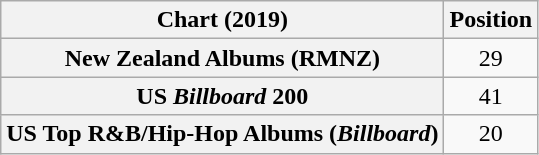<table class="wikitable sortable plainrowheaders" style="text-align:center">
<tr>
<th scope="col">Chart (2019)</th>
<th scope="col">Position</th>
</tr>
<tr>
<th scope="row">New Zealand Albums (RMNZ)</th>
<td>29</td>
</tr>
<tr>
<th scope="row">US <em>Billboard</em> 200</th>
<td>41</td>
</tr>
<tr>
<th scope="row">US Top R&B/Hip-Hop Albums (<em>Billboard</em>)</th>
<td>20</td>
</tr>
</table>
